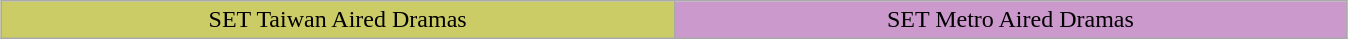<table class="wikitable" style="margin:1em auto; text-align:center;">
<tr>
<td style="background:#cccc66;" width="20%">SET Taiwan Aired Dramas</td>
<td style="background:#cc99cc;" width="20%">SET Metro Aired Dramas</td>
</tr>
</table>
